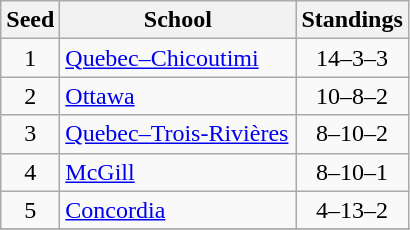<table class="wikitable">
<tr>
<th>Seed</th>
<th style="width:150px">School</th>
<th>Standings</th>
</tr>
<tr>
<td align=center>1</td>
<td><a href='#'>Quebec–Chicoutimi</a></td>
<td align=center>14–3–3</td>
</tr>
<tr>
<td align=center>2</td>
<td><a href='#'>Ottawa</a></td>
<td align=center>10–8–2</td>
</tr>
<tr>
<td align=center>3</td>
<td><a href='#'>Quebec–Trois-Rivières</a></td>
<td align=center>8–10–2</td>
</tr>
<tr>
<td align=center>4</td>
<td><a href='#'>McGill</a></td>
<td align=center>8–10–1</td>
</tr>
<tr>
<td align=center>5</td>
<td><a href='#'>Concordia</a></td>
<td align=center>4–13–2</td>
</tr>
<tr>
</tr>
</table>
